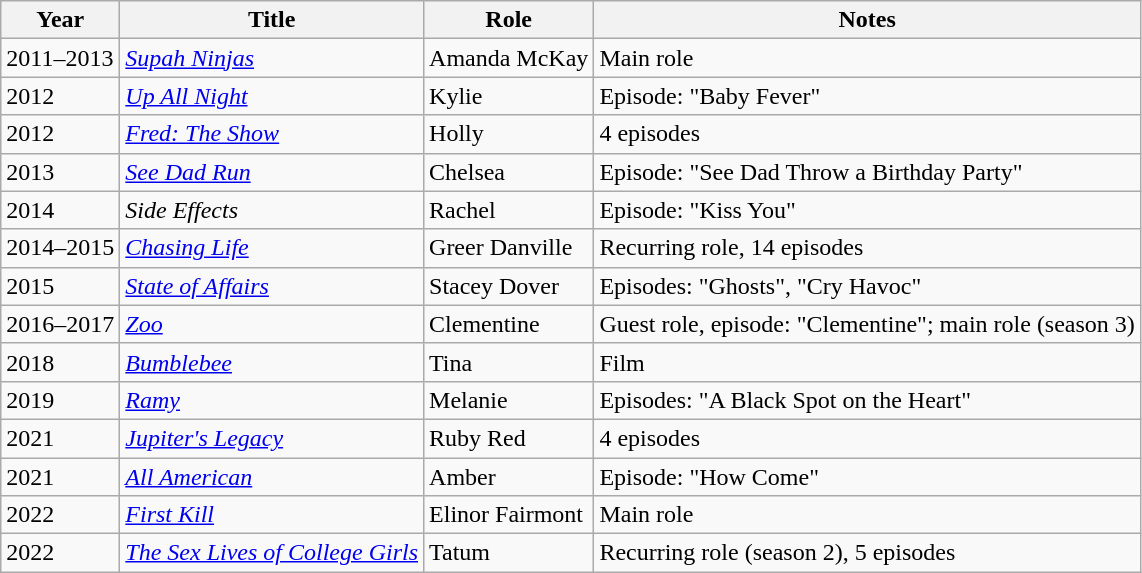<table class="wikitable sortable">
<tr>
<th>Year</th>
<th>Title</th>
<th>Role</th>
<th class="unsortable">Notes</th>
</tr>
<tr>
<td>2011–2013</td>
<td><em><a href='#'>Supah Ninjas</a></em></td>
<td>Amanda McKay</td>
<td>Main role</td>
</tr>
<tr>
<td>2012</td>
<td><em><a href='#'>Up All Night</a></em></td>
<td>Kylie</td>
<td>Episode: "Baby Fever"</td>
</tr>
<tr>
<td>2012</td>
<td><em><a href='#'>Fred: The Show</a></em></td>
<td>Holly</td>
<td>4 episodes</td>
</tr>
<tr>
<td>2013</td>
<td><em><a href='#'>See Dad Run</a></em></td>
<td>Chelsea</td>
<td>Episode: "See Dad Throw a Birthday Party"</td>
</tr>
<tr>
<td>2014</td>
<td><em>Side Effects</em></td>
<td>Rachel</td>
<td>Episode: "Kiss You"</td>
</tr>
<tr>
<td>2014–2015</td>
<td><em><a href='#'>Chasing Life</a></em></td>
<td>Greer Danville</td>
<td>Recurring role, 14 episodes</td>
</tr>
<tr>
<td>2015</td>
<td><em><a href='#'>State of Affairs</a></em></td>
<td>Stacey Dover</td>
<td>Episodes: "Ghosts", "Cry Havoc"</td>
</tr>
<tr>
<td>2016–2017</td>
<td><em><a href='#'>Zoo</a></em></td>
<td>Clementine</td>
<td>Guest role, episode: "Clementine"; main role (season 3)</td>
</tr>
<tr>
<td>2018</td>
<td><em><a href='#'>Bumblebee</a></em></td>
<td>Tina</td>
<td>Film</td>
</tr>
<tr>
<td>2019</td>
<td><em><a href='#'>Ramy</a></em></td>
<td>Melanie</td>
<td>Episodes: "A Black Spot on the Heart"</td>
</tr>
<tr>
<td>2021</td>
<td><em><a href='#'>Jupiter's Legacy</a></em></td>
<td>Ruby Red</td>
<td>4 episodes</td>
</tr>
<tr>
<td>2021</td>
<td><em><a href='#'>All American</a></em></td>
<td>Amber</td>
<td>Episode: "How Come"</td>
</tr>
<tr>
<td>2022</td>
<td><em><a href='#'>First Kill</a></em></td>
<td>Elinor Fairmont</td>
<td>Main role</td>
</tr>
<tr>
<td>2022</td>
<td><em><a href='#'>The Sex Lives of College Girls</a></em></td>
<td>Tatum</td>
<td>Recurring role (season 2), 5 episodes</td>
</tr>
</table>
